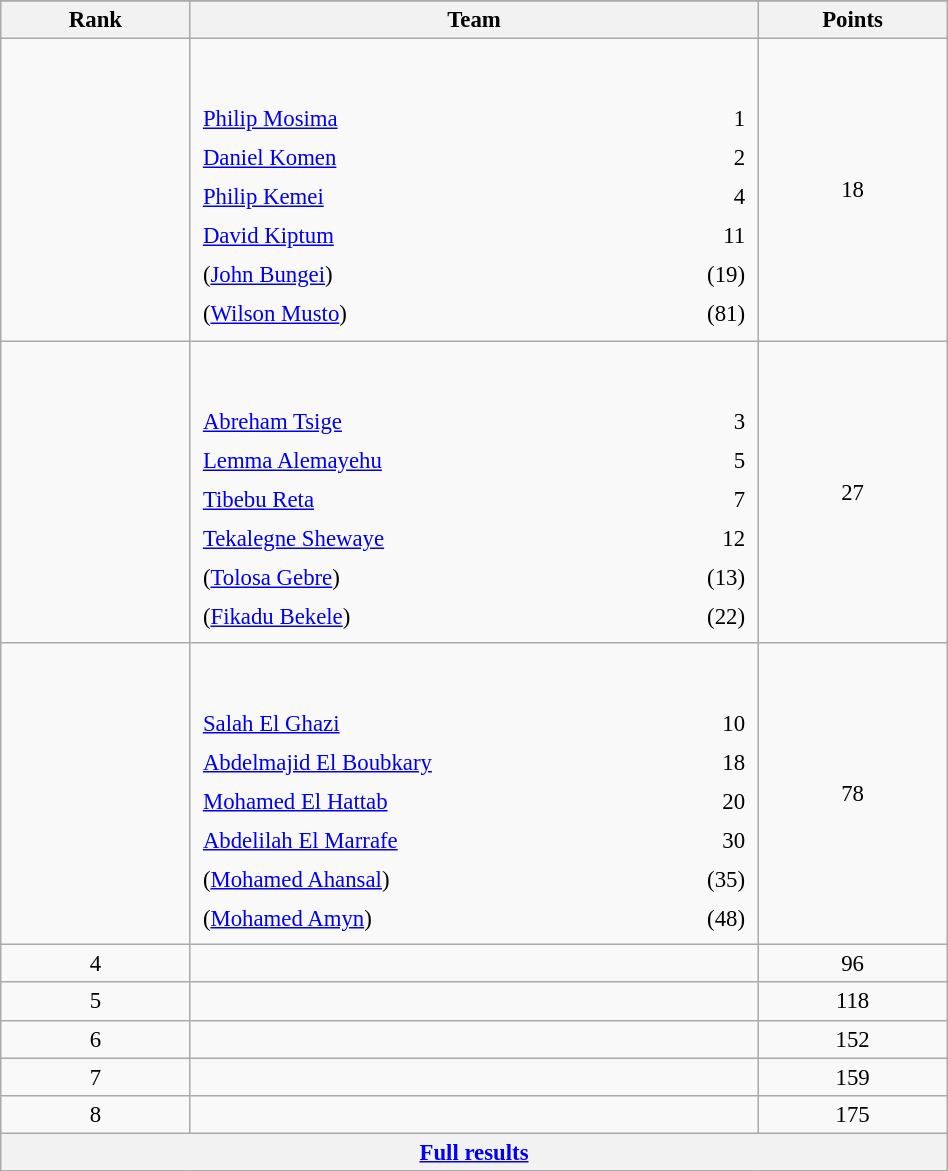<table class="wikitable sortable" style=" text-align:center; font-size:95%;" width="50%">
<tr>
</tr>
<tr>
<th width=10%>Rank</th>
<th width=30%>Team</th>
<th width=10%>Points</th>
</tr>
<tr>
<td align=center></td>
<td align=left> <br><br><table width=100%>
<tr>
<td align=left style="border:0"><a href='#'>Philip Mosima</a></td>
<td align=right style="border:0">1</td>
</tr>
<tr>
<td align=left style="border:0"><a href='#'>Daniel Komen</a></td>
<td align=right style="border:0">2</td>
</tr>
<tr>
<td align=left style="border:0"><a href='#'>Philip Kemei</a></td>
<td align=right style="border:0">4</td>
</tr>
<tr>
<td align=left style="border:0"><a href='#'>David Kiptum</a></td>
<td align=right style="border:0">11</td>
</tr>
<tr>
<td align=left style="border:0">(<a href='#'>John Bungei</a>)</td>
<td align=right style="border:0">(19)</td>
</tr>
<tr>
<td align=left style="border:0">(<a href='#'>Wilson Musto</a>)</td>
<td align=right style="border:0">(81)</td>
</tr>
</table>
</td>
<td>18</td>
</tr>
<tr>
<td align=center></td>
<td align=left> <br><br><table width=100%>
<tr>
<td align=left style="border:0"><a href='#'>Abreham Tsige</a></td>
<td align=right style="border:0">3</td>
</tr>
<tr>
<td align=left style="border:0"><a href='#'>Lemma Alemayehu</a></td>
<td align=right style="border:0">5</td>
</tr>
<tr>
<td align=left style="border:0"><a href='#'>Tibebu Reta</a></td>
<td align=right style="border:0">7</td>
</tr>
<tr>
<td align=left style="border:0"><a href='#'>Tekalegne Shewaye</a></td>
<td align=right style="border:0">12</td>
</tr>
<tr>
<td align=left style="border:0">(<a href='#'>Tolosa Gebre</a>)</td>
<td align=right style="border:0">(13)</td>
</tr>
<tr>
<td align=left style="border:0">(<a href='#'>Fikadu Bekele</a>)</td>
<td align=right style="border:0">(22)</td>
</tr>
</table>
</td>
<td>27</td>
</tr>
<tr>
<td align=center></td>
<td align=left> <br><br><table width=100%>
<tr>
<td align=left style="border:0"><a href='#'>Salah El Ghazi</a></td>
<td align=right style="border:0">10</td>
</tr>
<tr>
<td align=left style="border:0"><a href='#'>Abdelmajid El Boubkary</a></td>
<td align=right style="border:0">18</td>
</tr>
<tr>
<td align=left style="border:0"><a href='#'>Mohamed El Hattab</a></td>
<td align=right style="border:0">20</td>
</tr>
<tr>
<td align=left style="border:0"><a href='#'>Abdelilah El Marrafe</a></td>
<td align=right style="border:0">30</td>
</tr>
<tr>
<td align=left style="border:0">(<a href='#'>Mohamed Ahansal</a>)</td>
<td align=right style="border:0">(35)</td>
</tr>
<tr>
<td align=left style="border:0">(<a href='#'>Mohamed Amyn</a>)</td>
<td align=right style="border:0">(48)</td>
</tr>
</table>
</td>
<td>78</td>
</tr>
<tr>
<td align=center>4</td>
<td align=left></td>
<td>96</td>
</tr>
<tr>
<td align=center>5</td>
<td align=left></td>
<td>118</td>
</tr>
<tr>
<td align=center>6</td>
<td align=left></td>
<td>152</td>
</tr>
<tr>
<td align=center>7</td>
<td align=left></td>
<td>159</td>
</tr>
<tr>
<td align=center>8</td>
<td align=left></td>
<td>175</td>
</tr>
<tr class="sortbottom">
<th colspan=3 align=center><a href='#'>Full results</a></th>
</tr>
</table>
